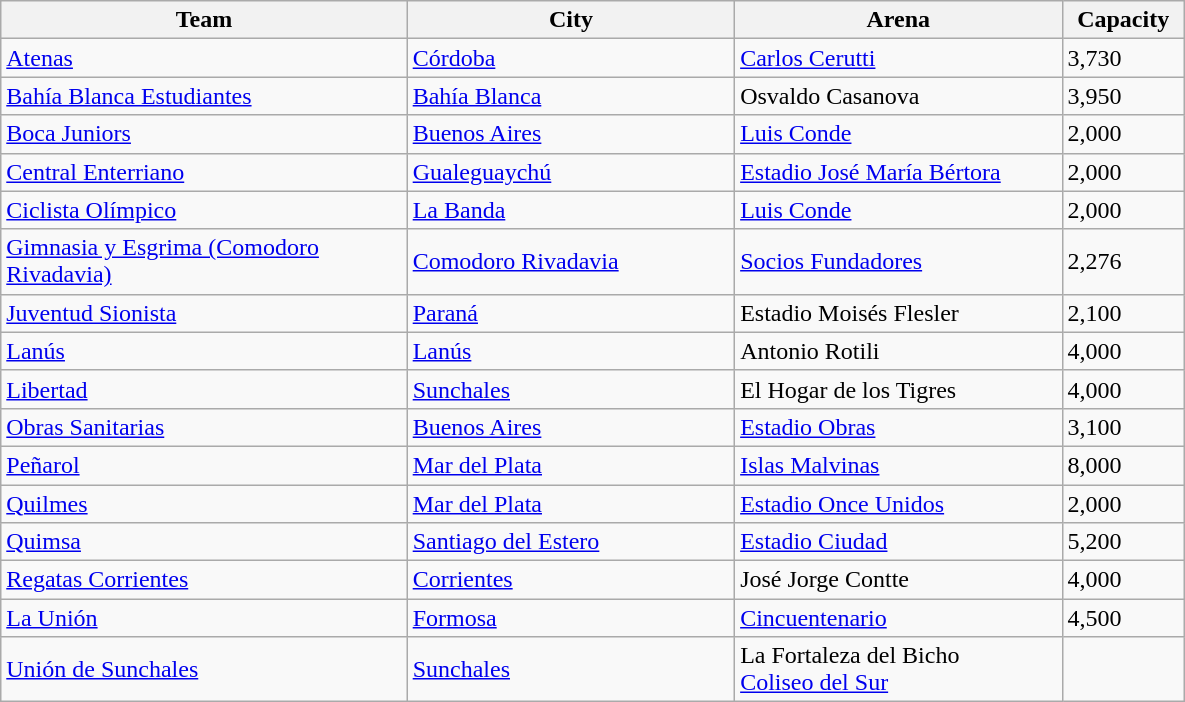<table class="wikitable sortable" style="text-align:left" width="790">
<tr>
<th width=250px>Team</th>
<th width=200px>City</th>
<th width=200px>Arena</th>
<th width=70px>Capacity</th>
</tr>
<tr>
<td><a href='#'>Atenas</a></td>
<td><a href='#'>Córdoba</a></td>
<td><a href='#'>Carlos Cerutti</a></td>
<td>3,730</td>
</tr>
<tr>
<td><a href='#'>Bahía Blanca Estudiantes</a></td>
<td><a href='#'>Bahía Blanca</a></td>
<td>Osvaldo Casanova</td>
<td>3,950</td>
</tr>
<tr>
<td><a href='#'>Boca Juniors</a></td>
<td><a href='#'>Buenos Aires</a></td>
<td><a href='#'>Luis Conde</a></td>
<td>2,000</td>
</tr>
<tr>
<td><a href='#'>Central Enterriano</a></td>
<td><a href='#'>Gualeguaychú</a></td>
<td><a href='#'>Estadio José María Bértora</a></td>
<td>2,000</td>
</tr>
<tr>
<td><a href='#'>Ciclista Olímpico</a></td>
<td><a href='#'>La Banda</a></td>
<td><a href='#'>Luis Conde</a></td>
<td>2,000</td>
</tr>
<tr>
<td><a href='#'>Gimnasia y Esgrima (Comodoro Rivadavia)</a></td>
<td><a href='#'>Comodoro Rivadavia</a></td>
<td><a href='#'>Socios Fundadores</a></td>
<td>2,276</td>
</tr>
<tr>
<td><a href='#'>Juventud Sionista</a></td>
<td><a href='#'>Paraná</a></td>
<td>Estadio Moisés Flesler</td>
<td>2,100</td>
</tr>
<tr>
<td><a href='#'>Lanús</a></td>
<td><a href='#'>Lanús</a></td>
<td>Antonio Rotili</td>
<td>4,000</td>
</tr>
<tr>
<td><a href='#'>Libertad</a></td>
<td><a href='#'>Sunchales</a></td>
<td>El Hogar de los Tigres</td>
<td>4,000</td>
</tr>
<tr>
<td><a href='#'>Obras Sanitarias</a></td>
<td><a href='#'>Buenos Aires</a></td>
<td><a href='#'>Estadio Obras</a></td>
<td>3,100</td>
</tr>
<tr>
<td><a href='#'>Peñarol</a></td>
<td><a href='#'>Mar del Plata</a></td>
<td><a href='#'>Islas Malvinas</a></td>
<td>8,000</td>
</tr>
<tr>
<td><a href='#'>Quilmes</a></td>
<td><a href='#'>Mar del Plata</a></td>
<td><a href='#'>Estadio Once Unidos</a></td>
<td>2,000</td>
</tr>
<tr>
<td><a href='#'>Quimsa</a></td>
<td><a href='#'>Santiago del Estero</a></td>
<td><a href='#'>Estadio Ciudad</a></td>
<td>5,200</td>
</tr>
<tr>
<td><a href='#'>Regatas Corrientes</a></td>
<td><a href='#'>Corrientes</a></td>
<td>José Jorge Contte</td>
<td>4,000</td>
</tr>
<tr>
<td><a href='#'>La Unión</a></td>
<td><a href='#'>Formosa</a></td>
<td><a href='#'>Cincuentenario</a></td>
<td>4,500</td>
</tr>
<tr>
<td><a href='#'>Unión de Sunchales</a></td>
<td><a href='#'>Sunchales</a></td>
<td>La Fortaleza del Bicho<br><a href='#'>Coliseo del Sur</a></td>
<td></td>
</tr>
</table>
